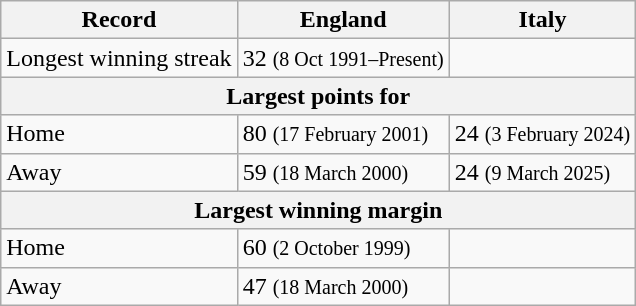<table class="wikitable">
<tr>
<th>Record</th>
<th>England</th>
<th>Italy</th>
</tr>
<tr>
<td>Longest winning streak</td>
<td>32 <small>(8 Oct 1991–Present)</small></td>
<td></td>
</tr>
<tr>
<th colspan=3 align=center>Largest points for</th>
</tr>
<tr>
<td>Home</td>
<td>80 <small>(17 February 2001)</small></td>
<td>24 <small>(3 February 2024)</small></td>
</tr>
<tr>
<td>Away</td>
<td>59 <small>(18 March 2000)</small></td>
<td>24 <small>(9 March 2025)</small></td>
</tr>
<tr>
<th colspan=3 align=center>Largest winning margin</th>
</tr>
<tr>
<td>Home</td>
<td>60 <small>(2 October 1999)</small></td>
<td></td>
</tr>
<tr>
<td>Away</td>
<td>47 <small>(18 March 2000)</small></td>
<td></td>
</tr>
</table>
